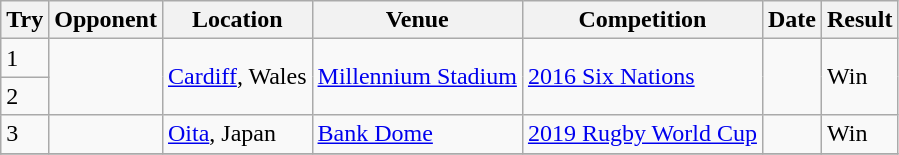<table class="wikitable sortable">
<tr>
<th>Try</th>
<th>Opponent</th>
<th>Location</th>
<th>Venue</th>
<th>Competition</th>
<th>Date</th>
<th>Result</th>
</tr>
<tr>
<td>1</td>
<td rowspan=2></td>
<td rowspan=2><a href='#'>Cardiff</a>, Wales</td>
<td rowspan=2><a href='#'>Millennium Stadium</a></td>
<td rowspan=2><a href='#'>2016 Six Nations</a></td>
<td rowspan=2></td>
<td rowspan=2>Win</td>
</tr>
<tr>
<td>2</td>
</tr>
<tr>
<td>3</td>
<td></td>
<td><a href='#'>Oita</a>, Japan</td>
<td><a href='#'>Bank Dome</a></td>
<td><a href='#'>2019 Rugby World Cup</a></td>
<td></td>
<td>Win</td>
</tr>
<tr>
</tr>
</table>
